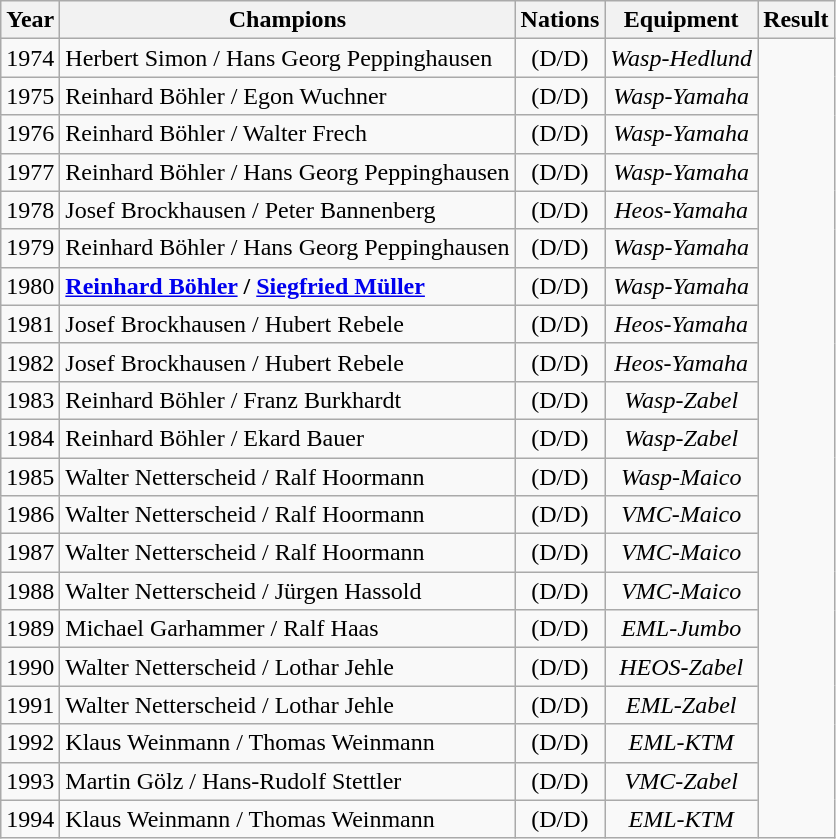<table class="wikitable" style="display:inline-table;">
<tr>
<th>Year</th>
<th>Champions</th>
<th>Nations</th>
<th>Equipment</th>
<th>Result</th>
</tr>
<tr align="center">
<td>1974</td>
<td align="left">Herbert Simon / Hans Georg Peppinghausen</td>
<td>(D/D)</td>
<td><em>Wasp-Hedlund</em></td>
<td rowspan=21></td>
</tr>
<tr align="center">
<td>1975</td>
<td align="left">Reinhard Böhler / Egon Wuchner</td>
<td>(D/D)</td>
<td><em>Wasp-Yamaha</em></td>
</tr>
<tr align="center">
<td>1976</td>
<td align="left">Reinhard Böhler / Walter Frech</td>
<td>(D/D)</td>
<td><em>Wasp-Yamaha</em></td>
</tr>
<tr align="center">
<td>1977</td>
<td align="left">Reinhard Böhler / Hans Georg Peppinghausen</td>
<td>(D/D)</td>
<td><em>Wasp-Yamaha</em></td>
</tr>
<tr align="center">
<td>1978</td>
<td align="left">Josef Brockhausen / Peter Bannenberg</td>
<td>(D/D)</td>
<td><em>Heos-Yamaha</em></td>
</tr>
<tr align="center">
<td>1979</td>
<td align="left">Reinhard Böhler / Hans Georg Peppinghausen</td>
<td>(D/D)</td>
<td><em>Wasp-Yamaha</em></td>
</tr>
<tr align="center">
<td>1980</td>
<td align="left"><strong><a href='#'>Reinhard Böhler</a> / <a href='#'>Siegfried Müller</a></strong></td>
<td>(D/D)</td>
<td><em>Wasp-Yamaha</em></td>
</tr>
<tr align="center">
<td>1981</td>
<td align="left">Josef Brockhausen / Hubert Rebele</td>
<td>(D/D)</td>
<td><em>Heos-Yamaha</em></td>
</tr>
<tr align="center">
<td>1982</td>
<td align="left">Josef Brockhausen / Hubert Rebele</td>
<td>(D/D)</td>
<td><em>Heos-Yamaha</em></td>
</tr>
<tr align="center">
<td>1983</td>
<td align="left">Reinhard Böhler / Franz Burkhardt</td>
<td>(D/D)</td>
<td><em>Wasp-Zabel</em></td>
</tr>
<tr align="center">
<td>1984</td>
<td align="left">Reinhard Böhler / Ekard Bauer</td>
<td>(D/D)</td>
<td><em>Wasp-Zabel</em></td>
</tr>
<tr align="center">
<td>1985</td>
<td align="left">Walter Netterscheid / Ralf Hoormann</td>
<td>(D/D)</td>
<td><em>Wasp-Maico</em></td>
</tr>
<tr align="center">
<td>1986</td>
<td align="left">Walter Netterscheid / Ralf Hoormann</td>
<td>(D/D)</td>
<td><em>VMC-Maico</em></td>
</tr>
<tr align="center">
<td>1987</td>
<td align="left">Walter Netterscheid / Ralf Hoormann</td>
<td>(D/D)</td>
<td><em>VMC-Maico</em></td>
</tr>
<tr align="center">
<td>1988</td>
<td align="left">Walter Netterscheid / Jürgen Hassold</td>
<td>(D/D)</td>
<td><em>VMC-Maico</em></td>
</tr>
<tr align="center">
<td>1989</td>
<td align="left">Michael Garhammer / Ralf Haas</td>
<td>(D/D)</td>
<td><em>EML-Jumbo</em></td>
</tr>
<tr align="center">
<td>1990</td>
<td align="left">Walter Netterscheid / Lothar Jehle</td>
<td>(D/D)</td>
<td><em>HEOS-Zabel</em></td>
</tr>
<tr align="center">
<td>1991</td>
<td align="left">Walter Netterscheid / Lothar Jehle</td>
<td>(D/D)</td>
<td><em>EML-Zabel</em></td>
</tr>
<tr align="center">
<td>1992</td>
<td align="left">Klaus Weinmann / Thomas Weinmann</td>
<td>(D/D)</td>
<td><em>EML-KTM</em></td>
</tr>
<tr align="center">
<td>1993</td>
<td align="left">Martin Gölz / Hans-Rudolf Stettler</td>
<td>(D/D)</td>
<td><em>VMC-Zabel</em></td>
</tr>
<tr align="center">
<td>1994</td>
<td align="left">Klaus Weinmann / Thomas Weinmann</td>
<td>(D/D)</td>
<td><em>EML-KTM</em></td>
</tr>
</table>
